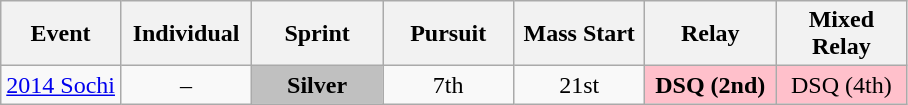<table class="wikitable" style="text-align: center;">
<tr ">
<th>Event</th>
<th style="width:80px;">Individual</th>
<th style="width:80px;">Sprint</th>
<th style="width:80px;">Pursuit</th>
<th style="width:80px;">Mass Start</th>
<th style="width:80px;">Relay</th>
<th style="width:80px;">Mixed Relay</th>
</tr>
<tr>
<td align=left> <a href='#'>2014 Sochi</a></td>
<td>–</td>
<td style="background:silver;"><strong>Silver</strong></td>
<td>7th</td>
<td>21st</td>
<td style="background:pink;"><strong>DSQ (2nd)</strong></td>
<td style="background:pink;">DSQ (4th)</td>
</tr>
</table>
